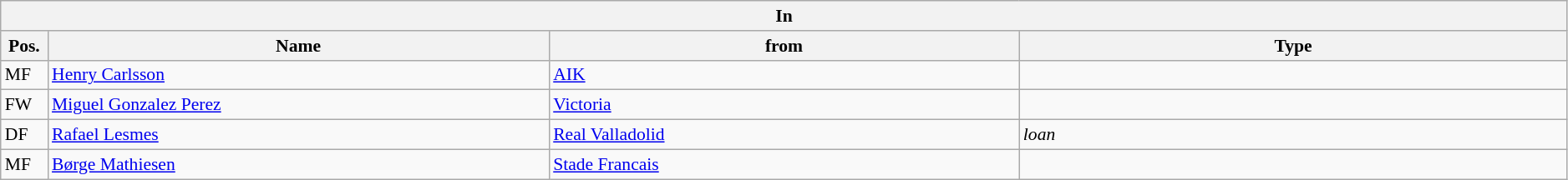<table class="wikitable" style="font-size:90%;width:99%;">
<tr>
<th colspan="4">In</th>
</tr>
<tr>
<th width=3%>Pos.</th>
<th width=32%>Name</th>
<th width=30%>from</th>
<th width=35%>Type</th>
</tr>
<tr>
<td>MF</td>
<td><a href='#'>Henry Carlsson</a></td>
<td><a href='#'>AIK</a></td>
<td></td>
</tr>
<tr>
<td>FW</td>
<td><a href='#'>Miguel Gonzalez Perez</a></td>
<td><a href='#'>Victoria</a></td>
<td></td>
</tr>
<tr>
<td>DF</td>
<td><a href='#'>Rafael Lesmes</a></td>
<td><a href='#'>Real Valladolid</a></td>
<td><em>loan</em></td>
</tr>
<tr>
<td>MF</td>
<td><a href='#'>Børge Mathiesen</a></td>
<td><a href='#'>Stade Francais</a></td>
<td></td>
</tr>
</table>
